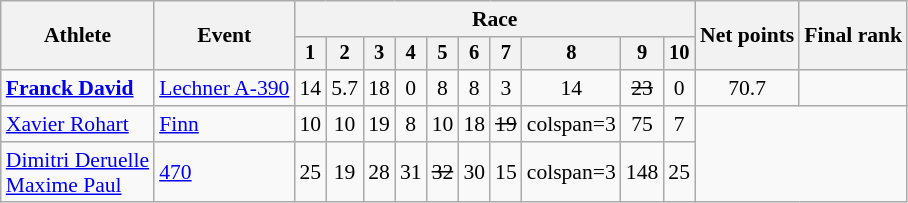<table class="wikitable" style="font-size:90%">
<tr>
<th rowspan=2>Athlete</th>
<th rowspan=2>Event</th>
<th colspan=10>Race</th>
<th rowspan=2>Net points</th>
<th rowspan=2>Final rank</th>
</tr>
<tr style="font-size:95%">
<th>1</th>
<th>2</th>
<th>3</th>
<th>4</th>
<th>5</th>
<th>6</th>
<th>7</th>
<th>8</th>
<th>9</th>
<th>10</th>
</tr>
<tr align=center>
<td align=left><strong><a href='#'>Franck David</a></strong></td>
<td align=left><a href='#'>Lechner A-390</a></td>
<td>14</td>
<td>5.7</td>
<td>18</td>
<td>0</td>
<td>8</td>
<td>8</td>
<td>3</td>
<td>14</td>
<td><s>23</s></td>
<td>0</td>
<td>70.7</td>
<td></td>
</tr>
<tr align=center>
<td align=left><a href='#'>Xavier Rohart</a></td>
<td align=left><a href='#'>Finn</a></td>
<td>10</td>
<td>10</td>
<td>19</td>
<td>8</td>
<td>10</td>
<td>18</td>
<td><s>19</s></td>
<td>colspan=3</td>
<td>75</td>
<td>7</td>
</tr>
<tr align=center>
<td align=left><a href='#'>Dimitri Deruelle</a><br><a href='#'>Maxime Paul</a></td>
<td align=left><a href='#'>470</a></td>
<td>25</td>
<td>19</td>
<td>28</td>
<td>31</td>
<td><s>32</s></td>
<td>30</td>
<td>15</td>
<td>colspan=3</td>
<td>148</td>
<td>25</td>
</tr>
</table>
